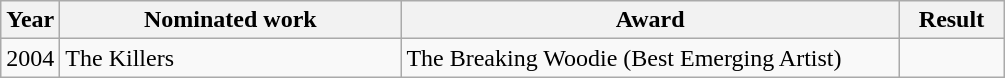<table class="wikitable">
<tr>
<th>Year</th>
<th width="220">Nominated work</th>
<th width="325">Award</th>
<th width="62">Result</th>
</tr>
<tr>
<td>2004</td>
<td>The Killers</td>
<td>The Breaking Woodie (Best Emerging Artist)</td>
<td></td>
</tr>
</table>
